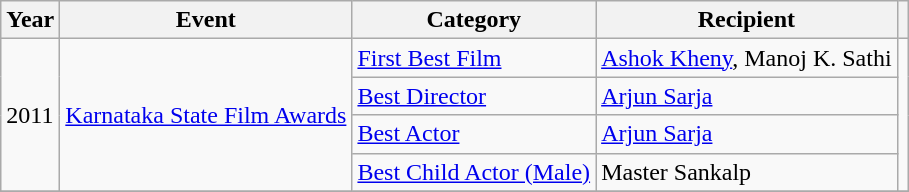<table class="wikitable">
<tr>
<th>Year</th>
<th>Event</th>
<th>Category</th>
<th>Recipient</th>
<th></th>
</tr>
<tr>
<td rowspan="4">2011</td>
<td rowspan="4"><a href='#'>Karnataka State Film Awards</a></td>
<td><a href='#'>First Best Film</a></td>
<td><a href='#'>Ashok Kheny</a>, Manoj K. Sathi</td>
<td rowspan="4"><br></td>
</tr>
<tr>
<td><a href='#'>Best Director</a></td>
<td><a href='#'>Arjun Sarja</a></td>
</tr>
<tr>
<td><a href='#'>Best Actor</a></td>
<td><a href='#'>Arjun Sarja</a></td>
</tr>
<tr>
<td><a href='#'>Best Child Actor (Male)</a></td>
<td>Master Sankalp</td>
</tr>
<tr>
</tr>
</table>
